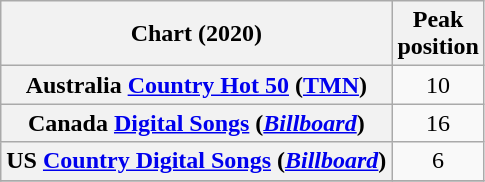<table class="wikitable sortable plainrowheaders" style="text-align:center;">
<tr>
<th>Chart (2020)</th>
<th>Peak <br> position</th>
</tr>
<tr>
<th scope="row">Australia <a href='#'>Country Hot 50</a> (<a href='#'>TMN</a>)</th>
<td>10</td>
</tr>
<tr>
<th scope="row">Canada <a href='#'>Digital Songs</a> (<a href='#'><em>Billboard</em></a>)</th>
<td>16</td>
</tr>
<tr>
<th scope="row">US <a href='#'>Country Digital Songs</a> (<a href='#'><em>Billboard</em></a>)</th>
<td style="text-align:center;">6</td>
</tr>
<tr>
</tr>
</table>
